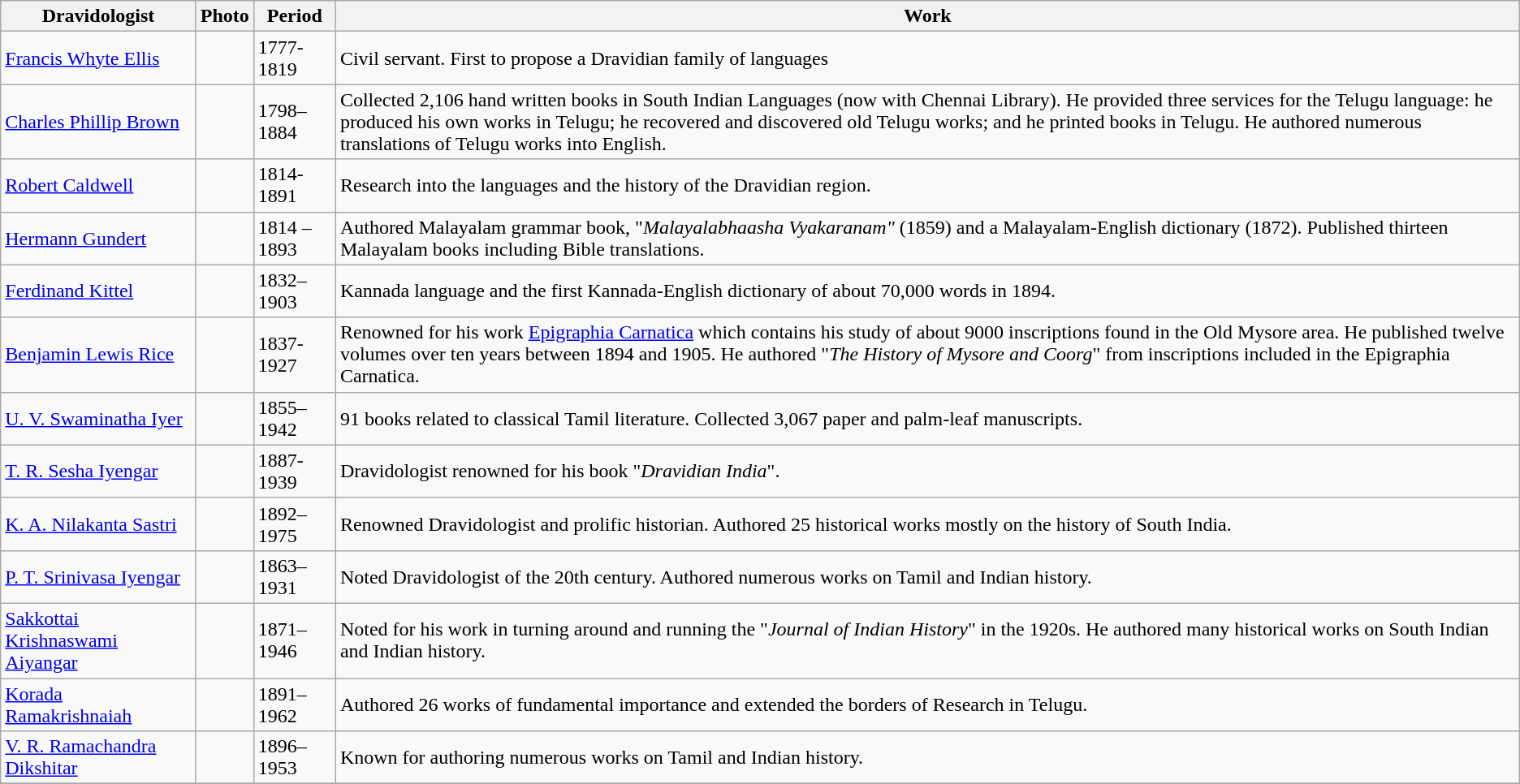<table class="wikitable sortable">
<tr>
<th>Dravidologist</th>
<th>Photo</th>
<th>Period</th>
<th>Work</th>
</tr>
<tr>
<td><a href='#'>Francis Whyte Ellis</a></td>
<td></td>
<td>1777-1819</td>
<td>Civil servant. First to propose a Dravidian family of languages</td>
</tr>
<tr>
<td><a href='#'>Charles Phillip Brown</a></td>
<td></td>
<td>1798–1884</td>
<td>Collected 2,106 hand written books in South Indian Languages (now with Chennai Library). He provided three services for the Telugu language: he produced his own works in Telugu; he recovered and discovered old Telugu works; and he printed books in Telugu. He authored numerous translations of Telugu works into English.</td>
</tr>
<tr>
<td><a href='#'>Robert Caldwell</a></td>
<td></td>
<td>1814-1891</td>
<td>Research into the languages and the history of the Dravidian region.</td>
</tr>
<tr>
<td><a href='#'>Hermann Gundert</a></td>
<td></td>
<td>1814 – 1893</td>
<td>Authored Malayalam grammar book, "<em>Malayalabhaasha Vyakaranam"</em> (1859) and a Malayalam-English dictionary (1872). Published thirteen Malayalam books including Bible translations.</td>
</tr>
<tr>
<td><a href='#'>Ferdinand Kittel</a></td>
<td></td>
<td>1832–1903</td>
<td>Kannada language and the first Kannada-English dictionary of about 70,000 words in 1894.</td>
</tr>
<tr>
<td><a href='#'>Benjamin Lewis Rice</a></td>
<td></td>
<td>1837-1927</td>
<td>Renowned for his work <a href='#'>Epigraphia Carnatica</a> which contains his study of about 9000 inscriptions found in the Old Mysore area. He published twelve volumes over ten years between 1894 and 1905. He authored "<em>The History of Mysore and Coorg</em>" from inscriptions included in the Epigraphia Carnatica.</td>
</tr>
<tr>
<td><a href='#'>U. V. Swaminatha Iyer</a></td>
<td></td>
<td>1855–1942</td>
<td>91 books related to classical Tamil literature. Collected 3,067 paper and palm-leaf manuscripts.</td>
</tr>
<tr>
<td><a href='#'>T. R. Sesha Iyengar</a></td>
<td></td>
<td>1887-1939</td>
<td>Dravidologist renowned for his book "<em>Dravidian India</em>".</td>
</tr>
<tr>
<td><a href='#'>K. A. Nilakanta Sastri</a></td>
<td></td>
<td>1892–1975</td>
<td>Renowned Dravidologist and prolific historian. Authored 25 historical works mostly on the history of South India.</td>
</tr>
<tr>
<td><a href='#'>P. T. Srinivasa Iyengar</a></td>
<td></td>
<td>1863–1931</td>
<td>Noted Dravidologist of the 20th century. Authored numerous works on Tamil and Indian history.</td>
</tr>
<tr>
<td><a href='#'>Sakkottai Krishnaswami Aiyangar</a></td>
<td></td>
<td>1871–1946</td>
<td>Noted for his work in turning around and running the "<em>Journal of Indian History</em>" in the 1920s. He authored many historical works on South Indian and Indian history.</td>
</tr>
<tr>
<td><a href='#'>Korada Ramakrishnaiah</a></td>
<td></td>
<td>1891–1962</td>
<td>Authored 26 works of fundamental importance and extended the borders of Research in Telugu.</td>
</tr>
<tr>
<td><a href='#'>V. R. Ramachandra Dikshitar</a></td>
<td></td>
<td>1896–1953</td>
<td>Known for authoring numerous works on Tamil and Indian history.</td>
</tr>
<tr>
</tr>
</table>
